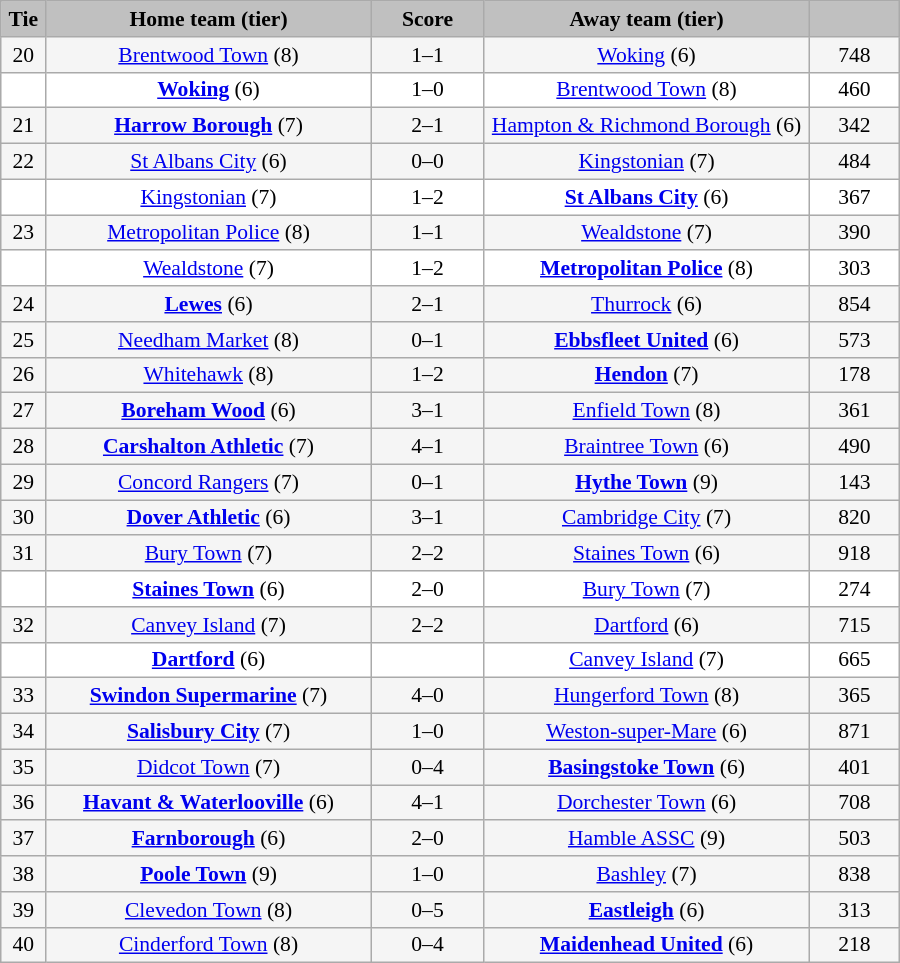<table class="wikitable" style="width: 600px; background:WhiteSmoke; text-align:center; font-size:90%">
<tr>
<td scope="col" style="width:  5.00%; background:silver;"><strong>Tie</strong></td>
<td scope="col" style="width: 36.25%; background:silver;"><strong>Home team (tier)</strong></td>
<td scope="col" style="width: 12.50%; background:silver;"><strong>Score</strong></td>
<td scope="col" style="width: 36.25%; background:silver;"><strong>Away team (tier)</strong></td>
<td scope="col" style="width: 10.00%; background:silver;"><strong></strong></td>
</tr>
<tr>
<td>20</td>
<td><a href='#'>Brentwood Town</a> (8)</td>
<td>1–1</td>
<td><a href='#'>Woking</a> (6)</td>
<td>748</td>
</tr>
<tr style="background:white;">
<td><em></em></td>
<td><strong><a href='#'>Woking</a></strong> (6)</td>
<td>1–0</td>
<td><a href='#'>Brentwood Town</a> (8)</td>
<td>460</td>
</tr>
<tr>
<td>21</td>
<td><strong><a href='#'>Harrow Borough</a></strong> (7)</td>
<td>2–1</td>
<td><a href='#'>Hampton & Richmond Borough</a> (6)</td>
<td>342</td>
</tr>
<tr>
<td>22</td>
<td><a href='#'>St Albans City</a> (6)</td>
<td>0–0</td>
<td><a href='#'>Kingstonian</a> (7)</td>
<td>484</td>
</tr>
<tr style="background:white;">
<td><em></em></td>
<td><a href='#'>Kingstonian</a> (7)</td>
<td>1–2</td>
<td><strong><a href='#'>St Albans City</a></strong> (6)</td>
<td>367</td>
</tr>
<tr>
<td>23</td>
<td><a href='#'>Metropolitan Police</a> (8)</td>
<td>1–1</td>
<td><a href='#'>Wealdstone</a> (7)</td>
<td>390</td>
</tr>
<tr style="background:white;">
<td><em></em></td>
<td><a href='#'>Wealdstone</a> (7)</td>
<td>1–2 </td>
<td><strong><a href='#'>Metropolitan Police</a></strong> (8)</td>
<td>303</td>
</tr>
<tr>
<td>24</td>
<td><strong><a href='#'>Lewes</a></strong> (6)</td>
<td>2–1</td>
<td><a href='#'>Thurrock</a> (6)</td>
<td>854</td>
</tr>
<tr>
<td>25</td>
<td><a href='#'>Needham Market</a> (8)</td>
<td>0–1</td>
<td><strong><a href='#'>Ebbsfleet United</a></strong> (6)</td>
<td>573</td>
</tr>
<tr>
<td>26</td>
<td><a href='#'>Whitehawk</a> (8)</td>
<td>1–2</td>
<td><strong><a href='#'>Hendon</a></strong> (7)</td>
<td>178</td>
</tr>
<tr>
<td>27</td>
<td><strong><a href='#'>Boreham Wood</a></strong> (6)</td>
<td>3–1</td>
<td><a href='#'>Enfield Town</a> (8)</td>
<td>361</td>
</tr>
<tr>
<td>28</td>
<td><strong><a href='#'>Carshalton Athletic</a></strong> (7)</td>
<td>4–1</td>
<td><a href='#'>Braintree Town</a> (6)</td>
<td>490</td>
</tr>
<tr>
<td>29</td>
<td><a href='#'>Concord Rangers</a> (7)</td>
<td>0–1</td>
<td><strong><a href='#'>Hythe Town</a></strong> (9)</td>
<td>143</td>
</tr>
<tr>
<td>30</td>
<td><strong><a href='#'>Dover Athletic</a></strong> (6)</td>
<td>3–1</td>
<td><a href='#'>Cambridge City</a> (7)</td>
<td>820</td>
</tr>
<tr>
<td>31</td>
<td><a href='#'>Bury Town</a> (7)</td>
<td>2–2</td>
<td><a href='#'>Staines Town</a> (6)</td>
<td>918</td>
</tr>
<tr style="background:white;">
<td><em></em></td>
<td><strong><a href='#'>Staines Town</a></strong> (6)</td>
<td>2–0</td>
<td><a href='#'>Bury Town</a> (7)</td>
<td>274</td>
</tr>
<tr>
<td>32</td>
<td><a href='#'>Canvey Island</a> (7)</td>
<td>2–2</td>
<td><a href='#'>Dartford</a> (6)</td>
<td>715</td>
</tr>
<tr style="background:white;">
<td><em></em></td>
<td><strong><a href='#'>Dartford</a></strong> (6)</td>
<td></td>
<td><a href='#'>Canvey Island</a> (7)</td>
<td>665</td>
</tr>
<tr>
<td>33</td>
<td><strong><a href='#'>Swindon Supermarine</a></strong> (7)</td>
<td>4–0</td>
<td><a href='#'>Hungerford Town</a> (8)</td>
<td>365</td>
</tr>
<tr>
<td>34</td>
<td><strong><a href='#'>Salisbury City</a></strong> (7)</td>
<td>1–0</td>
<td><a href='#'>Weston-super-Mare</a> (6)</td>
<td>871</td>
</tr>
<tr>
<td>35</td>
<td><a href='#'>Didcot Town</a> (7)</td>
<td>0–4</td>
<td><strong><a href='#'>Basingstoke Town</a></strong> (6)</td>
<td>401</td>
</tr>
<tr>
<td>36</td>
<td><strong><a href='#'>Havant & Waterlooville</a></strong> (6)</td>
<td>4–1</td>
<td><a href='#'>Dorchester Town</a> (6)</td>
<td>708</td>
</tr>
<tr>
<td>37</td>
<td><strong><a href='#'>Farnborough</a></strong> (6)</td>
<td>2–0</td>
<td><a href='#'>Hamble ASSC</a> (9)</td>
<td>503</td>
</tr>
<tr>
<td>38</td>
<td><strong><a href='#'>Poole Town</a></strong> (9)</td>
<td>1–0</td>
<td><a href='#'>Bashley</a> (7)</td>
<td>838</td>
</tr>
<tr>
<td>39</td>
<td><a href='#'>Clevedon Town</a> (8)</td>
<td>0–5</td>
<td><strong><a href='#'>Eastleigh</a></strong> (6)</td>
<td>313</td>
</tr>
<tr>
<td>40</td>
<td><a href='#'>Cinderford Town</a> (8)</td>
<td>0–4</td>
<td><strong><a href='#'>Maidenhead United</a></strong> (6)</td>
<td>218</td>
</tr>
</table>
